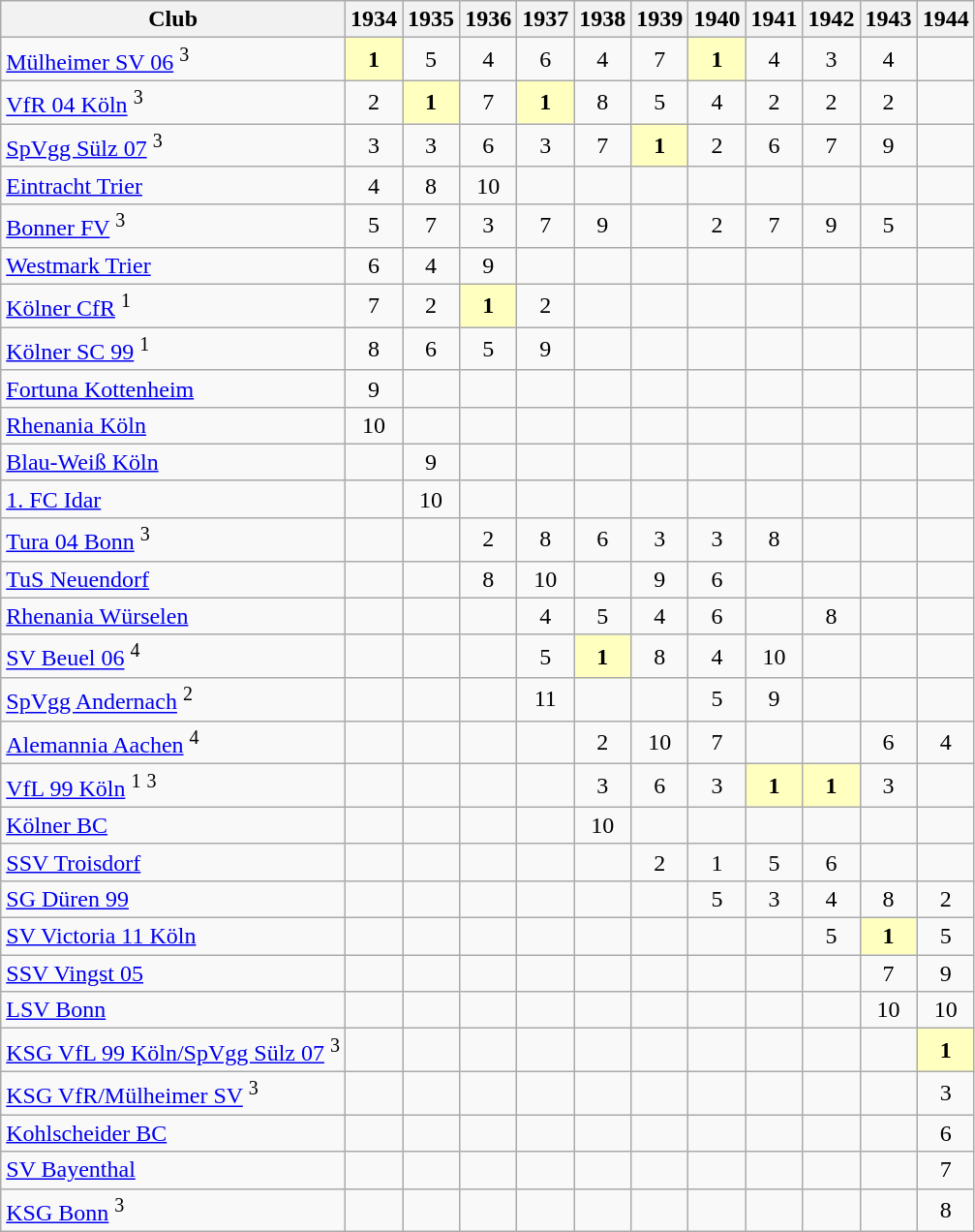<table class="wikitable">
<tr>
<th>Club</th>
<th>1934</th>
<th>1935</th>
<th>1936</th>
<th>1937</th>
<th>1938</th>
<th>1939</th>
<th>1940</th>
<th>1941</th>
<th>1942</th>
<th>1943</th>
<th>1944</th>
</tr>
<tr align="center">
<td align="left"><a href='#'>Mülheimer SV 06</a> <sup>3</sup></td>
<td bgcolor="#ffffbf"><strong>1</strong></td>
<td>5</td>
<td>4</td>
<td>6</td>
<td>4</td>
<td>7</td>
<td bgcolor="#ffffbf"><strong>1</strong></td>
<td>4</td>
<td>3</td>
<td>4</td>
<td></td>
</tr>
<tr align="center">
<td align="left"><a href='#'>VfR 04 Köln</a> <sup>3</sup></td>
<td>2</td>
<td bgcolor="#ffffbf"><strong>1</strong></td>
<td>7</td>
<td bgcolor="#ffffbf"><strong>1</strong></td>
<td>8</td>
<td>5</td>
<td>4</td>
<td>2</td>
<td>2</td>
<td>2</td>
<td></td>
</tr>
<tr align="center">
<td align="left"><a href='#'>SpVgg Sülz 07</a> <sup>3</sup></td>
<td>3</td>
<td>3</td>
<td>6</td>
<td>3</td>
<td>7</td>
<td bgcolor="#ffffbf"><strong>1</strong></td>
<td>2</td>
<td>6</td>
<td>7</td>
<td>9</td>
<td></td>
</tr>
<tr align="center">
<td align="left"><a href='#'>Eintracht Trier</a></td>
<td>4</td>
<td>8</td>
<td>10</td>
<td></td>
<td></td>
<td></td>
<td></td>
<td></td>
<td></td>
<td></td>
<td></td>
</tr>
<tr align="center">
<td align="left"><a href='#'>Bonner FV</a> <sup>3</sup></td>
<td>5</td>
<td>7</td>
<td>3</td>
<td>7</td>
<td>9</td>
<td></td>
<td>2</td>
<td>7</td>
<td>9</td>
<td>5</td>
<td></td>
</tr>
<tr align="center">
<td align="left"><a href='#'>Westmark Trier</a></td>
<td>6</td>
<td>4</td>
<td>9</td>
<td></td>
<td></td>
<td></td>
<td></td>
<td></td>
<td></td>
<td></td>
<td></td>
</tr>
<tr align="center">
<td align="left"><a href='#'>Kölner CfR</a> <sup>1</sup></td>
<td>7</td>
<td>2</td>
<td bgcolor="#ffffbf"><strong>1</strong></td>
<td>2</td>
<td></td>
<td></td>
<td></td>
<td></td>
<td></td>
<td></td>
<td></td>
</tr>
<tr align="center">
<td align="left"><a href='#'>Kölner SC 99</a> <sup>1</sup></td>
<td>8</td>
<td>6</td>
<td>5</td>
<td>9</td>
<td></td>
<td></td>
<td></td>
<td></td>
<td></td>
<td></td>
<td></td>
</tr>
<tr align="center">
<td align="left"><a href='#'>Fortuna Kottenheim</a></td>
<td>9</td>
<td></td>
<td></td>
<td></td>
<td></td>
<td></td>
<td></td>
<td></td>
<td></td>
<td></td>
<td></td>
</tr>
<tr align="center">
<td align="left"><a href='#'>Rhenania Köln</a></td>
<td>10</td>
<td></td>
<td></td>
<td></td>
<td></td>
<td></td>
<td></td>
<td></td>
<td></td>
<td></td>
<td></td>
</tr>
<tr align="center">
<td align="left"><a href='#'>Blau-Weiß Köln</a></td>
<td></td>
<td>9</td>
<td></td>
<td></td>
<td></td>
<td></td>
<td></td>
<td></td>
<td></td>
<td></td>
<td></td>
</tr>
<tr align="center">
<td align="left"><a href='#'>1. FC Idar</a></td>
<td></td>
<td>10</td>
<td></td>
<td></td>
<td></td>
<td></td>
<td></td>
<td></td>
<td></td>
<td></td>
<td></td>
</tr>
<tr align="center">
<td align="left"><a href='#'>Tura 04 Bonn</a> <sup>3</sup></td>
<td></td>
<td></td>
<td>2</td>
<td>8</td>
<td>6</td>
<td>3</td>
<td>3</td>
<td>8</td>
<td></td>
<td></td>
<td></td>
</tr>
<tr align="center">
<td align="left"><a href='#'>TuS Neuendorf</a></td>
<td></td>
<td></td>
<td>8</td>
<td>10</td>
<td></td>
<td>9</td>
<td>6</td>
<td></td>
<td></td>
<td></td>
<td></td>
</tr>
<tr align="center">
<td align="left"><a href='#'>Rhenania Würselen</a></td>
<td></td>
<td></td>
<td></td>
<td>4</td>
<td>5</td>
<td>4</td>
<td>6</td>
<td></td>
<td>8</td>
<td></td>
<td></td>
</tr>
<tr align="center">
<td align="left"><a href='#'>SV Beuel 06</a> <sup>4</sup></td>
<td></td>
<td></td>
<td></td>
<td>5</td>
<td bgcolor="#ffffbf"><strong>1</strong></td>
<td>8</td>
<td>4</td>
<td>10</td>
<td></td>
<td></td>
<td></td>
</tr>
<tr align="center">
<td align="left"><a href='#'>SpVgg Andernach</a> <sup>2</sup></td>
<td></td>
<td></td>
<td></td>
<td>11</td>
<td></td>
<td></td>
<td>5</td>
<td>9</td>
<td></td>
<td></td>
<td></td>
</tr>
<tr align="center">
<td align="left"><a href='#'>Alemannia Aachen</a> <sup>4</sup></td>
<td></td>
<td></td>
<td></td>
<td></td>
<td>2</td>
<td>10</td>
<td>7</td>
<td></td>
<td></td>
<td>6</td>
<td>4</td>
</tr>
<tr align="center">
<td align="left"><a href='#'>VfL 99 Köln</a> <sup>1</sup> <sup>3</sup></td>
<td></td>
<td></td>
<td></td>
<td></td>
<td>3</td>
<td>6</td>
<td>3</td>
<td bgcolor="#ffffbf"><strong>1</strong></td>
<td bgcolor="#ffffbf"><strong>1</strong></td>
<td>3</td>
<td></td>
</tr>
<tr align="center">
<td align="left"><a href='#'>Kölner BC</a></td>
<td></td>
<td></td>
<td></td>
<td></td>
<td>10</td>
<td></td>
<td></td>
<td></td>
<td></td>
<td></td>
<td></td>
</tr>
<tr align="center">
<td align="left"><a href='#'>SSV Troisdorf</a></td>
<td></td>
<td></td>
<td></td>
<td></td>
<td></td>
<td>2</td>
<td>1</td>
<td>5</td>
<td>6</td>
<td></td>
<td></td>
</tr>
<tr align="center">
<td align="left"><a href='#'>SG Düren 99</a></td>
<td></td>
<td></td>
<td></td>
<td></td>
<td></td>
<td></td>
<td>5</td>
<td>3</td>
<td>4</td>
<td>8</td>
<td>2</td>
</tr>
<tr align="center">
<td align="left"><a href='#'>SV Victoria 11 Köln</a></td>
<td></td>
<td></td>
<td></td>
<td></td>
<td></td>
<td></td>
<td></td>
<td></td>
<td>5</td>
<td bgcolor="#ffffbf"><strong>1</strong></td>
<td>5</td>
</tr>
<tr align="center">
<td align="left"><a href='#'>SSV Vingst 05</a></td>
<td></td>
<td></td>
<td></td>
<td></td>
<td></td>
<td></td>
<td></td>
<td></td>
<td></td>
<td>7</td>
<td>9</td>
</tr>
<tr align="center">
<td align="left"><a href='#'>LSV Bonn</a></td>
<td></td>
<td></td>
<td></td>
<td></td>
<td></td>
<td></td>
<td></td>
<td></td>
<td></td>
<td>10</td>
<td>10</td>
</tr>
<tr align="center">
<td align="left"><a href='#'>KSG VfL 99 Köln/SpVgg Sülz 07</a> <sup>3</sup></td>
<td></td>
<td></td>
<td></td>
<td></td>
<td></td>
<td></td>
<td></td>
<td></td>
<td></td>
<td></td>
<td bgcolor="#ffffbf"><strong>1</strong></td>
</tr>
<tr align="center">
<td align="left"><a href='#'>KSG VfR/Mülheimer SV</a> <sup>3</sup></td>
<td></td>
<td></td>
<td></td>
<td></td>
<td></td>
<td></td>
<td></td>
<td></td>
<td></td>
<td></td>
<td>3</td>
</tr>
<tr align="center">
<td align="left"><a href='#'>Kohlscheider BC</a></td>
<td></td>
<td></td>
<td></td>
<td></td>
<td></td>
<td></td>
<td></td>
<td></td>
<td></td>
<td></td>
<td>6</td>
</tr>
<tr align="center">
<td align="left"><a href='#'>SV Bayenthal</a></td>
<td></td>
<td></td>
<td></td>
<td></td>
<td></td>
<td></td>
<td></td>
<td></td>
<td></td>
<td></td>
<td>7</td>
</tr>
<tr align="center">
<td align="left"><a href='#'>KSG Bonn</a> <sup>3</sup></td>
<td></td>
<td></td>
<td></td>
<td></td>
<td></td>
<td></td>
<td></td>
<td></td>
<td></td>
<td></td>
<td>8</td>
</tr>
</table>
